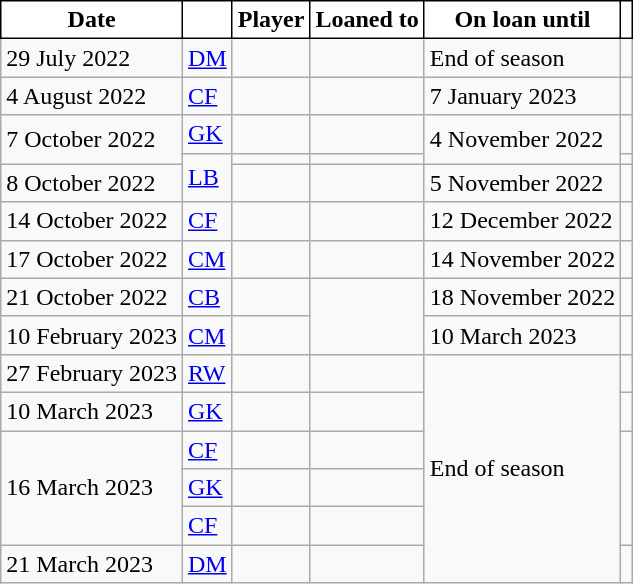<table class="wikitable plainrowheaders sortable">
<tr>
<th style="background-color:#ffffff; color:#000000; border:1px solid black;">Date</th>
<th style="background-color:#ffffff; color:#000000; border:1px solid black;"></th>
<th style="background-color:#ffffff; color:#000000; border:1px solid black;">Player</th>
<th style="background-color:#ffffff; color:#000000; border:1px solid black;">Loaned to</th>
<th style="background-color:#ffffff; color:#000000; border:1px solid black;">On loan until</th>
<th style="background-color:#ffffff; color:#000000; border:1px solid black;"  class="unsortable"></th>
</tr>
<tr>
<td>29 July 2022</td>
<td><a href='#'>DM</a></td>
<td></td>
<td></td>
<td>End of season</td>
<td></td>
</tr>
<tr>
<td>4 August 2022</td>
<td><a href='#'>CF</a></td>
<td></td>
<td></td>
<td>7 January 2023</td>
<td></td>
</tr>
<tr>
<td rowspan="2">7 October 2022</td>
<td><a href='#'>GK</a></td>
<td></td>
<td></td>
<td rowspan="2">4 November 2022</td>
<td></td>
</tr>
<tr>
<td rowspan="2"><a href='#'>LB</a></td>
<td></td>
<td></td>
<td></td>
</tr>
<tr>
<td>8 October 2022</td>
<td></td>
<td></td>
<td>5 November 2022</td>
<td></td>
</tr>
<tr>
<td>14 October 2022</td>
<td><a href='#'>CF</a></td>
<td></td>
<td></td>
<td>12 December 2022</td>
<td></td>
</tr>
<tr>
<td>17 October 2022</td>
<td><a href='#'>CM</a></td>
<td></td>
<td></td>
<td>14 November 2022</td>
<td></td>
</tr>
<tr>
<td>21 October 2022</td>
<td><a href='#'>CB</a></td>
<td></td>
<td rowspan="2"></td>
<td>18 November 2022</td>
<td></td>
</tr>
<tr>
<td>10 February 2023</td>
<td><a href='#'>CM</a></td>
<td></td>
<td>10 March 2023</td>
<td></td>
</tr>
<tr>
<td>27 February 2023</td>
<td><a href='#'>RW</a></td>
<td></td>
<td></td>
<td rowspan="6">End of season</td>
<td></td>
</tr>
<tr>
<td>10 March 2023</td>
<td><a href='#'>GK</a></td>
<td></td>
<td></td>
<td></td>
</tr>
<tr>
<td rowspan="3">16 March 2023</td>
<td><a href='#'>CF</a></td>
<td></td>
<td></td>
<td rowspan="3"></td>
</tr>
<tr>
<td><a href='#'>GK</a></td>
<td></td>
<td></td>
</tr>
<tr>
<td><a href='#'>CF</a></td>
<td></td>
<td></td>
</tr>
<tr>
<td>21 March 2023</td>
<td><a href='#'>DM</a></td>
<td></td>
<td></td>
<td></td>
</tr>
</table>
